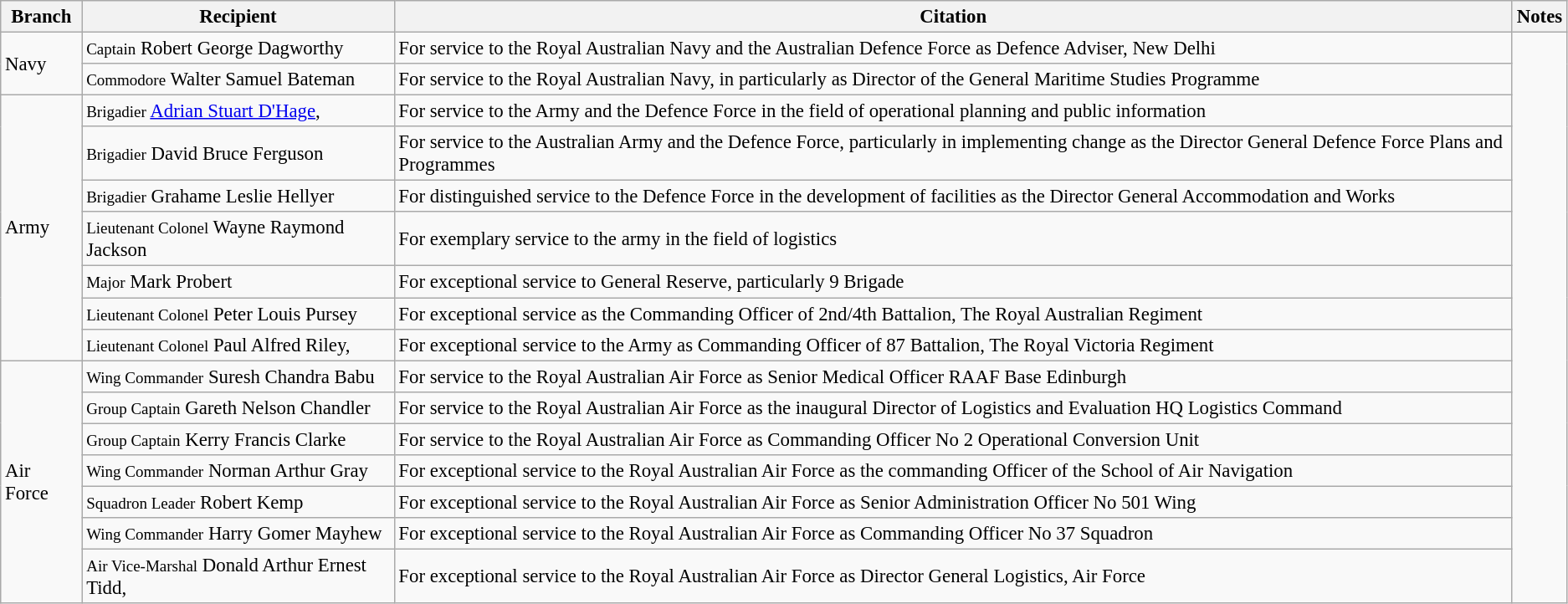<table class="wikitable" style="font-size:95%;">
<tr>
<th>Branch</th>
<th>Recipient</th>
<th>Citation</th>
<th>Notes</th>
</tr>
<tr>
<td rowspan="2">Navy</td>
<td><small>Captain</small> Robert George Dagworthy</td>
<td>For service to the Royal Australian Navy and the Australian Defence Force as Defence Adviser, New Delhi</td>
<td rowspan="16"></td>
</tr>
<tr>
<td><small>Commodore</small> Walter Samuel Bateman</td>
<td>For service to the Royal Australian Navy, in particularly as Director of the General Maritime Studies Programme</td>
</tr>
<tr>
<td rowspan="7">Army</td>
<td><small>Brigadier</small> <a href='#'>Adrian Stuart D'Hage</a>, </td>
<td>For service to the Army and the Defence Force in the field of operational planning and public information</td>
</tr>
<tr>
<td><small>Brigadier</small> David Bruce Ferguson</td>
<td>For service to the Australian Army and the Defence Force, particularly in implementing change as the Director General Defence Force Plans and Programmes</td>
</tr>
<tr>
<td><small>Brigadier</small> Grahame Leslie Hellyer</td>
<td>For distinguished service to the Defence Force in the development of facilities as the Director General Accommodation and Works</td>
</tr>
<tr>
<td><small>Lieutenant Colonel</small> Wayne Raymond Jackson</td>
<td>For exemplary service to the army in the field of logistics</td>
</tr>
<tr>
<td><small>Major</small> Mark Probert</td>
<td>For exceptional service to General Reserve, particularly 9 Brigade</td>
</tr>
<tr>
<td><small>Lieutenant Colonel</small> Peter Louis Pursey</td>
<td>For exceptional service as the Commanding Officer of 2nd/4th Battalion, The Royal Australian Regiment</td>
</tr>
<tr>
<td><small>Lieutenant Colonel</small> Paul Alfred Riley, </td>
<td>For exceptional service to the Army as Commanding Officer of 87 Battalion, The Royal Victoria Regiment</td>
</tr>
<tr>
<td rowspan="7">Air Force</td>
<td><small>Wing Commander</small> Suresh Chandra Babu</td>
<td>For service to the Royal Australian Air Force as Senior Medical Officer RAAF Base Edinburgh</td>
</tr>
<tr>
<td><small>Group Captain</small> Gareth Nelson Chandler</td>
<td>For service to the Royal Australian Air Force as the inaugural Director of Logistics and Evaluation HQ Logistics Command</td>
</tr>
<tr>
<td><small>Group Captain</small> Kerry Francis Clarke</td>
<td>For service to the Royal Australian Air Force as Commanding Officer No 2 Operational Conversion Unit</td>
</tr>
<tr>
<td><small>Wing Commander</small> Norman Arthur Gray</td>
<td>For exceptional service to the Royal Australian Air Force as the commanding Officer of the School of Air Navigation</td>
</tr>
<tr>
<td><small>Squadron Leader</small> Robert Kemp</td>
<td>For exceptional service to the Royal Australian Air Force as Senior Administration Officer No 501 Wing</td>
</tr>
<tr>
<td><small>Wing Commander</small> Harry Gomer Mayhew</td>
<td>For exceptional service to the Royal Australian Air Force as Commanding Officer No 37 Squadron</td>
</tr>
<tr>
<td><small>Air Vice-Marshal</small> Donald Arthur Ernest Tidd, </td>
<td>For exceptional service to the Royal Australian Air Force as Director General Logistics, Air Force</td>
</tr>
</table>
